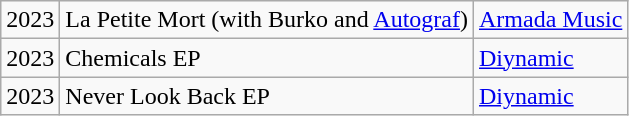<table class="wikitable sortable">
<tr>
<td>2023</td>
<td>La Petite Mort (with Burko and <a href='#'>Autograf</a>)</td>
<td><a href='#'>Armada Music</a></td>
</tr>
<tr>
<td>2023</td>
<td>Chemicals EP</td>
<td><a href='#'>Diynamic</a></td>
</tr>
<tr>
<td>2023</td>
<td>Never Look Back EP</td>
<td><a href='#'>Diynamic</a></td>
</tr>
</table>
